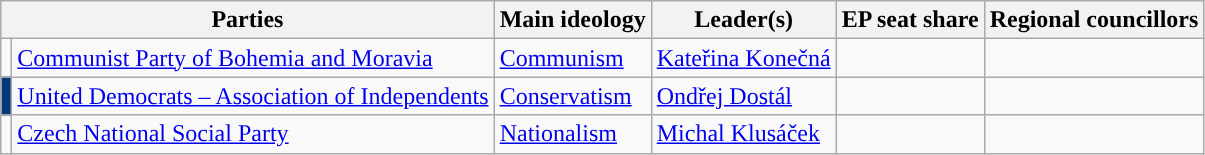<table class="wikitable sortable" style="font-size:100%">
<tr>
<th colspan="2">Parties</th>
<th>Main ideology</th>
<th>Leader(s)</th>
<th>EP seat share</th>
<th>Regional councillors</th>
</tr>
<tr>
<td></td>
<td><a href='#'>Communist Party of Bohemia and Moravia</a></td>
<td><a href='#'>Communism</a></td>
<td><a href='#'>Kateřina Konečná</a></td>
<td></td>
<td></td>
</tr>
<tr>
<td bgcolor="#00397C"></td>
<td><a href='#'>United Democrats – Association of Independents</a></td>
<td><a href='#'>Conservatism</a></td>
<td><a href='#'>Ondřej Dostál</a></td>
<td></td>
<td></td>
</tr>
<tr>
<td></td>
<td><a href='#'>Czech National Social Party</a></td>
<td><a href='#'>Nationalism</a></td>
<td><a href='#'>Michal Klusáček</a></td>
<td></td>
<td></td>
</tr>
</table>
